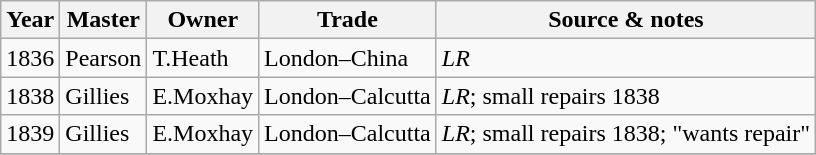<table class=" wikitable">
<tr>
<th>Year</th>
<th>Master</th>
<th>Owner</th>
<th>Trade</th>
<th>Source & notes</th>
</tr>
<tr>
<td>1836</td>
<td>Pearson</td>
<td>T.Heath</td>
<td>London–China</td>
<td><em>LR</em></td>
</tr>
<tr>
<td>1838</td>
<td>Gillies</td>
<td>E.Moxhay</td>
<td>London–Calcutta</td>
<td><em>LR</em>; small repairs 1838</td>
</tr>
<tr>
<td>1839</td>
<td>Gillies</td>
<td>E.Moxhay</td>
<td>London–Calcutta</td>
<td><em>LR</em>; small repairs 1838; "wants repair"</td>
</tr>
<tr>
</tr>
</table>
